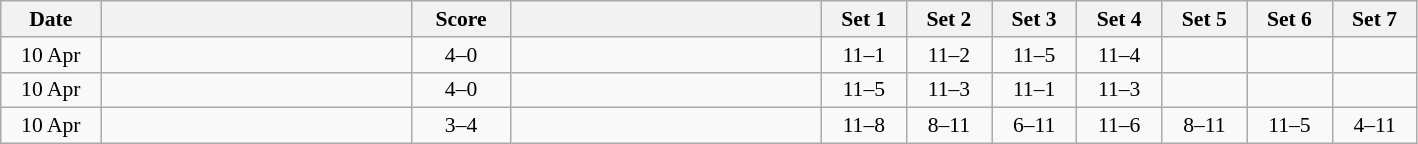<table class="wikitable" style="text-align: center; font-size:90% ">
<tr>
<th width="60">Date</th>
<th align="right" width="200"></th>
<th width="60">Score</th>
<th align="left" width="200"></th>
<th width="50">Set 1</th>
<th width="50">Set 2</th>
<th width="50">Set 3</th>
<th width="50">Set 4</th>
<th width="50">Set 5</th>
<th width="50">Set 6</th>
<th width="50">Set 7</th>
</tr>
<tr>
<td>10 Apr</td>
<td align=left><strong></strong></td>
<td align=center>4–0</td>
<td align=left></td>
<td>11–1</td>
<td>11–2</td>
<td>11–5</td>
<td>11–4</td>
<td></td>
<td></td>
<td></td>
</tr>
<tr>
<td>10 Apr</td>
<td align=left><strong></strong></td>
<td align=center>4–0</td>
<td align=left></td>
<td>11–5</td>
<td>11–3</td>
<td>11–1</td>
<td>11–3</td>
<td></td>
<td></td>
<td></td>
</tr>
<tr>
<td>10 Apr</td>
<td align=left></td>
<td align=center>3–4</td>
<td align=left><strong></strong></td>
<td>11–8</td>
<td>8–11</td>
<td>6–11</td>
<td>11–6</td>
<td>8–11</td>
<td>11–5</td>
<td>4–11</td>
</tr>
</table>
